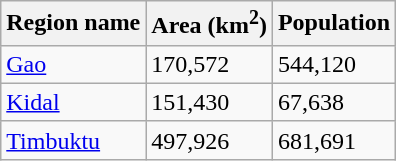<table class="sortable wikitable">
<tr>
<th>Region name</th>
<th>Area (km<sup>2</sup>)</th>
<th>Population</th>
</tr>
<tr>
<td><a href='#'>Gao</a></td>
<td>170,572</td>
<td>544,120</td>
</tr>
<tr>
<td><a href='#'>Kidal</a></td>
<td>151,430</td>
<td>67,638</td>
</tr>
<tr>
<td><a href='#'>Timbuktu</a></td>
<td>497,926</td>
<td>681,691</td>
</tr>
</table>
